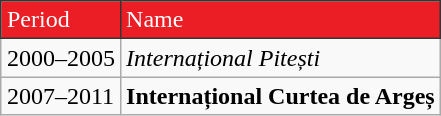<table class="wikitable" style="text-align: left" align="right">
<tr>
<td style="background:#EB1E25;color:#FFFFFF;border:1px solid #373435">Period</td>
<td style="background:#EB1E25;color:#FFFFFF;border:1px solid #373435">Name </td>
</tr>
<tr>
<td>2000–2005</td>
<td align=left><em>Internațional Pitești</em></td>
</tr>
<tr>
<td>2007–2011</td>
<td align=left><strong>Internațional Curtea de Argeș</strong></td>
</tr>
</table>
